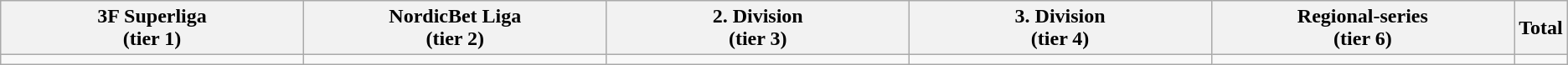<table class="wikitable">
<tr>
<th width="20%">3F Superliga<br> (tier 1)</th>
<th width="20%">NordicBet Liga<br> (tier 2)</th>
<th width="20%">2. Division<br> (tier 3)</th>
<th width="20%">3. Division<br> (tier 4)</th>
<th width="20%">Regional-series<br>  (tier 6)</th>
<th width="20%">Total</th>
</tr>
<tr>
<td></td>
<td></td>
<td></td>
<td></td>
<td></td>
<td></td>
</tr>
</table>
